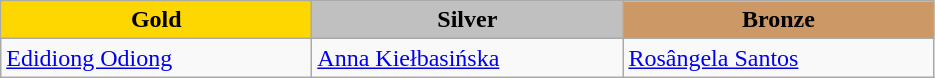<table class="wikitable" style="text-align:left">
<tr align="center">
<td width=200 bgcolor=gold><strong>Gold</strong></td>
<td width=200 bgcolor=silver><strong>Silver</strong></td>
<td width=200 bgcolor=CC9966><strong>Bronze</strong></td>
</tr>
<tr>
<td><a href='#'>Edidiong Odiong</a><br><em></em></td>
<td><a href='#'>Anna Kiełbasińska</a><br><em></em></td>
<td><a href='#'>Rosângela Santos</a><br><em></em></td>
</tr>
</table>
